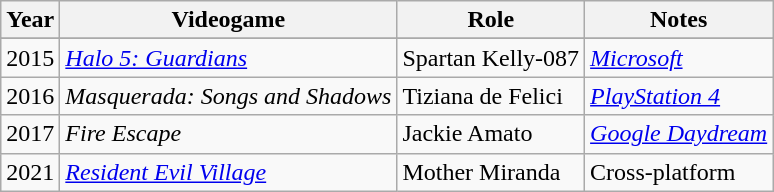<table class="wikitable">
<tr>
<th>Year</th>
<th>Videogame</th>
<th>Role</th>
<th>Notes</th>
</tr>
<tr>
</tr>
<tr>
<td>2015</td>
<td><em><a href='#'>Halo 5: Guardians</a></em></td>
<td>Spartan Kelly-087</td>
<td><em><a href='#'>Microsoft</a></em></td>
</tr>
<tr>
<td>2016</td>
<td><em>Masquerada: Songs and Shadows</em></td>
<td>Tiziana de Felici</td>
<td><em><a href='#'>PlayStation 4</a></em></td>
</tr>
<tr>
<td>2017</td>
<td><em>Fire Escape</em></td>
<td>Jackie Amato</td>
<td><em><a href='#'>Google Daydream</a></em></td>
</tr>
<tr>
<td>2021</td>
<td><em><a href='#'>Resident Evil Village</a></em></td>
<td>Mother Miranda</td>
<td>Cross-platform</td>
</tr>
</table>
